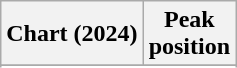<table class="wikitable sortable plainrowheaders" style="text-align:center">
<tr>
<th scope="col">Chart (2024)</th>
<th scope="col">Peak<br>position</th>
</tr>
<tr>
</tr>
<tr>
</tr>
<tr>
</tr>
</table>
